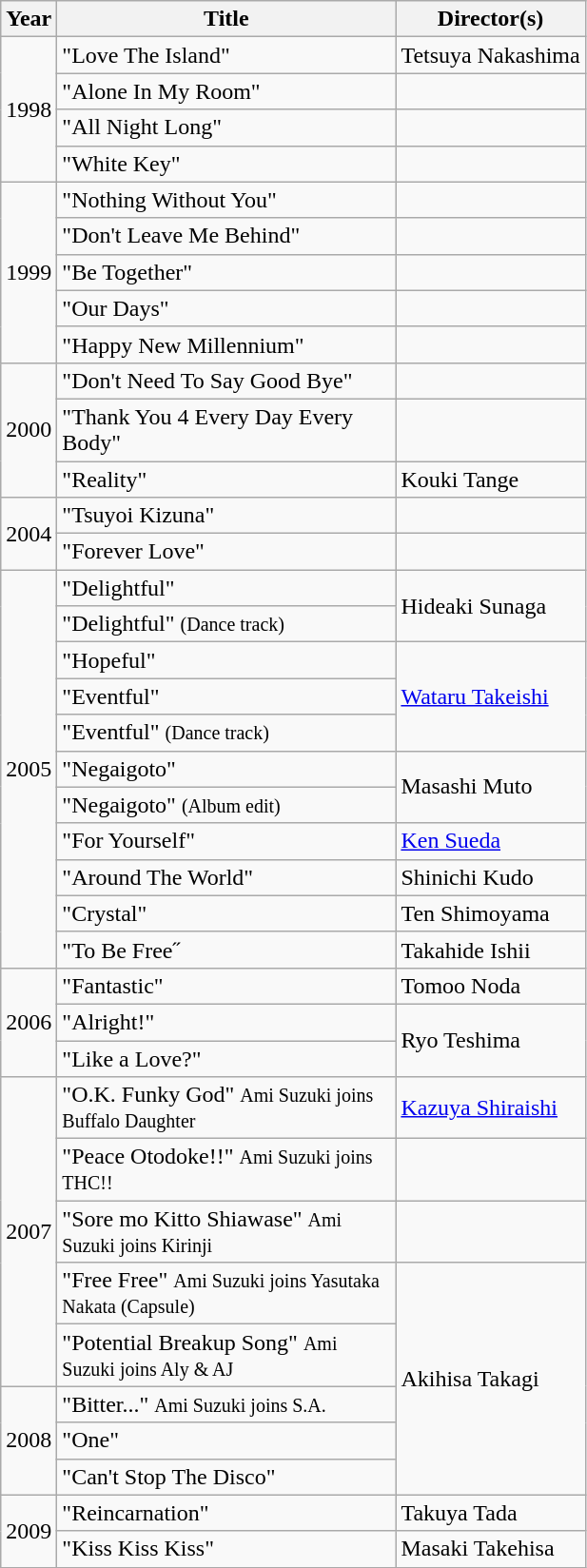<table class="wikitable">
<tr>
<th style="text-align:center;">Year</th>
<th style="text-align:center; width:230px;">Title</th>
<th style="text-align:center;">Director(s)</th>
</tr>
<tr>
<td style="text-align:center;" rowspan="4">1998</td>
<td>"Love The Island"</td>
<td>Tetsuya Nakashima</td>
</tr>
<tr>
<td>"Alone In My Room"</td>
<td></td>
</tr>
<tr>
<td>"All Night Long"</td>
<td></td>
</tr>
<tr>
<td>"White Key"</td>
<td></td>
</tr>
<tr>
<td style="text-align:center;" rowspan="5">1999</td>
<td>"Nothing Without You"</td>
<td></td>
</tr>
<tr>
<td>"Don't Leave Me Behind"</td>
<td></td>
</tr>
<tr>
<td>"Be Together"</td>
<td></td>
</tr>
<tr>
<td>"Our Days"</td>
<td></td>
</tr>
<tr>
<td>"Happy New Millennium"</td>
<td></td>
</tr>
<tr>
<td style="text-align:center;" rowspan="3">2000</td>
<td>"Don't Need To Say Good Bye"</td>
<td></td>
</tr>
<tr>
<td>"Thank You 4 Every Day Every Body"</td>
<td></td>
</tr>
<tr>
<td>"Reality"</td>
<td>Kouki Tange</td>
</tr>
<tr>
<td style="text-align:center;" rowspan="2">2004</td>
<td>"Tsuyoi Kizuna"</td>
<td></td>
</tr>
<tr>
<td>"Forever Love"</td>
<td></td>
</tr>
<tr>
<td style="text-align:center;" rowspan="11">2005</td>
<td>"Delightful"</td>
<td rowspan=2>Hideaki Sunaga</td>
</tr>
<tr>
<td>"Delightful" <small>(Dance track)</small></td>
</tr>
<tr>
<td>"Hopeful"</td>
<td rowspan=3><a href='#'>Wataru Takeishi</a></td>
</tr>
<tr>
<td>"Eventful"</td>
</tr>
<tr>
<td>"Eventful" <small>(Dance track)</small></td>
</tr>
<tr>
<td>"Negaigoto"</td>
<td rowspan=2>Masashi Muto</td>
</tr>
<tr>
<td>"Negaigoto" <small>(Album edit)</small></td>
</tr>
<tr>
<td>"For Yourself"</td>
<td><a href='#'>Ken Sueda</a></td>
</tr>
<tr>
<td>"Around The World"</td>
<td>Shinichi Kudo</td>
</tr>
<tr>
<td>"Crystal"</td>
<td>Ten Shimoyama</td>
</tr>
<tr>
<td>"To Be Free˝</td>
<td>Takahide Ishii</td>
</tr>
<tr>
<td style="text-align:center;" rowspan="3">2006</td>
<td>"Fantastic"</td>
<td>Tomoo Noda</td>
</tr>
<tr>
<td>"Alright!"</td>
<td rowspan="2">Ryo Teshima</td>
</tr>
<tr>
<td>"Like a Love?"</td>
</tr>
<tr>
<td style="text-align:center;" rowspan="5">2007</td>
<td>"O.K. Funky God" <small>Ami Suzuki joins Buffalo Daughter</small></td>
<td><a href='#'>Kazuya Shiraishi</a></td>
</tr>
<tr>
<td>"Peace Otodoke!!" <small>Ami Suzuki joins THC!!</small></td>
<td></td>
</tr>
<tr>
<td>"Sore mo Kitto Shiawase" <small>Ami Suzuki joins Kirinji</small></td>
<td></td>
</tr>
<tr>
<td>"Free Free" <small>Ami Suzuki joins Yasutaka Nakata (Capsule)</small></td>
<td rowspan="5">Akihisa Takagi</td>
</tr>
<tr>
<td>"Potential Breakup Song" <small>Ami Suzuki joins Aly & AJ</small></td>
</tr>
<tr>
<td style="text-align:center;" rowspan="3">2008</td>
<td>"Bitter..." <small>Ami Suzuki joins S.A.</small></td>
</tr>
<tr>
<td>"One"</td>
</tr>
<tr>
<td>"Can't Stop The Disco"</td>
</tr>
<tr>
<td style="text-align:center;" rowspan="2">2009</td>
<td>"Reincarnation"</td>
<td>Takuya Tada</td>
</tr>
<tr>
<td>"Kiss Kiss Kiss"</td>
<td>Masaki Takehisa</td>
</tr>
</table>
